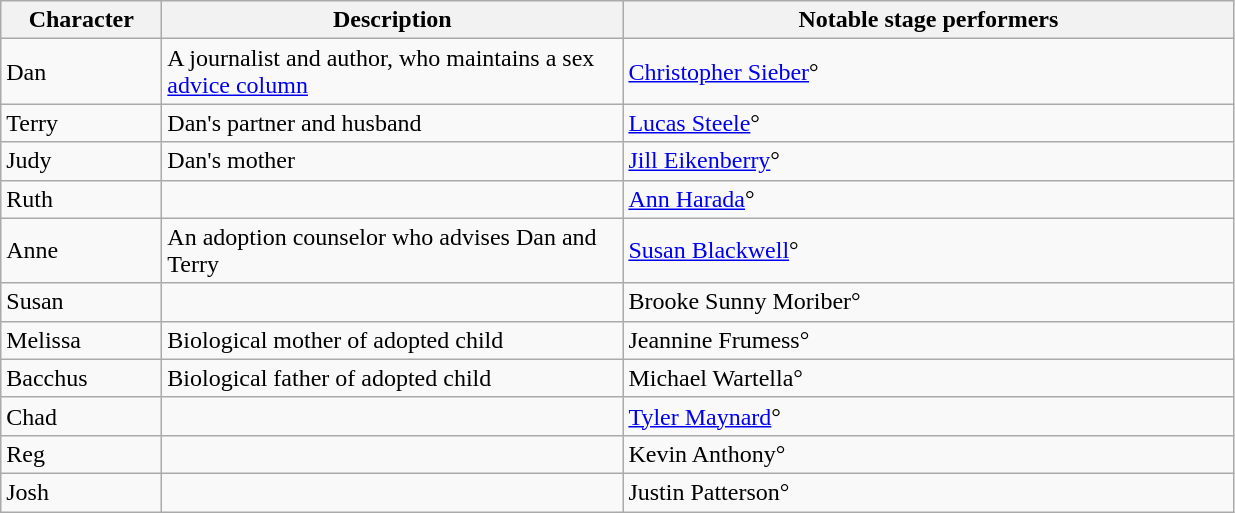<table class="wikitable">
<tr>
<th width="100"><strong>Character</strong></th>
<th width="300"><strong>Description</strong></th>
<th width="400"><strong>Notable stage performers</strong></th>
</tr>
<tr>
<td>Dan</td>
<td>A journalist and author, who maintains a sex <a href='#'>advice column</a></td>
<td><a href='#'>Christopher Sieber</a>°</td>
</tr>
<tr>
<td>Terry</td>
<td>Dan's partner and husband</td>
<td><a href='#'>Lucas Steele</a>°</td>
</tr>
<tr>
<td>Judy</td>
<td>Dan's mother</td>
<td><a href='#'>Jill Eikenberry</a>°</td>
</tr>
<tr>
<td>Ruth</td>
<td></td>
<td><a href='#'>Ann Harada</a>°</td>
</tr>
<tr>
<td>Anne</td>
<td>An adoption counselor who advises Dan and Terry</td>
<td><a href='#'>Susan Blackwell</a>°</td>
</tr>
<tr>
<td>Susan</td>
<td></td>
<td>Brooke Sunny Moriber°</td>
</tr>
<tr>
<td>Melissa</td>
<td>Biological mother of adopted child</td>
<td>Jeannine Frumess°</td>
</tr>
<tr>
<td>Bacchus</td>
<td>Biological father of adopted child</td>
<td>Michael Wartella°</td>
</tr>
<tr>
<td>Chad</td>
<td></td>
<td><a href='#'>Tyler Maynard</a>°</td>
</tr>
<tr>
<td>Reg</td>
<td></td>
<td>Kevin Anthony°</td>
</tr>
<tr>
<td>Josh</td>
<td></td>
<td>Justin Patterson°</td>
</tr>
</table>
